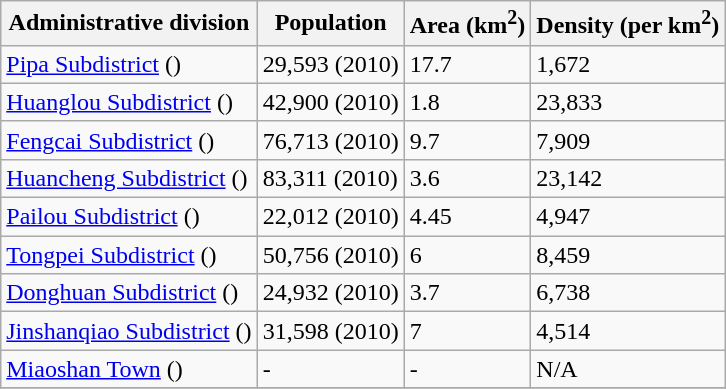<table class="wikitable">
<tr>
<th>Administrative division</th>
<th>Population</th>
<th>Area (km<sup>2</sup>)</th>
<th>Density (per km<sup>2</sup>)</th>
</tr>
<tr>
<td><a href='#'>Pipa Subdistrict</a> ()</td>
<td>29,593 (2010)</td>
<td>17.7</td>
<td>1,672</td>
</tr>
<tr>
<td><a href='#'>Huanglou Subdistrict</a> ()</td>
<td>42,900 (2010)</td>
<td>1.8</td>
<td>23,833</td>
</tr>
<tr>
<td><a href='#'>Fengcai Subdistrict</a> ()</td>
<td>76,713 (2010)</td>
<td>9.7</td>
<td>7,909</td>
</tr>
<tr>
<td><a href='#'>Huancheng Subdistrict</a> ()</td>
<td>83,311 (2010)</td>
<td>3.6</td>
<td>23,142</td>
</tr>
<tr>
<td><a href='#'>Pailou Subdistrict</a> ()</td>
<td>22,012 (2010)</td>
<td>4.45</td>
<td>4,947</td>
</tr>
<tr>
<td><a href='#'>Tongpei Subdistrict</a> ()</td>
<td>50,756 (2010)</td>
<td>6</td>
<td>8,459</td>
</tr>
<tr>
<td><a href='#'>Donghuan Subdistrict</a> ()</td>
<td>24,932 (2010)</td>
<td>3.7</td>
<td>6,738</td>
</tr>
<tr>
<td><a href='#'>Jinshanqiao Subdistrict</a> ()</td>
<td>31,598 (2010)</td>
<td>7</td>
<td>4,514</td>
</tr>
<tr>
<td><a href='#'>Miaoshan Town</a> ()</td>
<td>-</td>
<td>-</td>
<td>N/A</td>
</tr>
<tr>
</tr>
</table>
